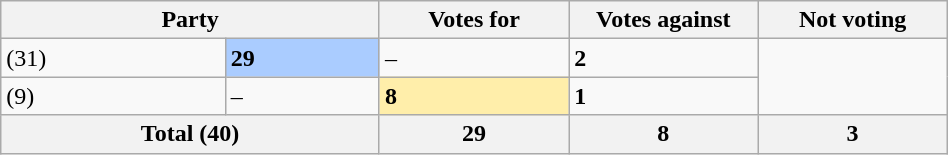<table class="wikitable" style="width:50%">
<tr>
<th colspan="2">Party</th>
<th style="width:20%;">Votes for</th>
<th style="width:20%;">Votes against</th>
<th style="width:20%;">Not voting</th>
</tr>
<tr>
<td> (31)</td>
<td style="background:#acf; color:#000;"><strong>29</strong></td>
<td>–</td>
<td><strong>2</strong></td>
</tr>
<tr>
<td> (9)</td>
<td>–</td>
<td style="background:#fea; color:#000;"><strong>8</strong></td>
<td><strong>1</strong></td>
</tr>
<tr>
<th colspan="2">Total (40)</th>
<th>29</th>
<th>8</th>
<th>3</th>
</tr>
</table>
